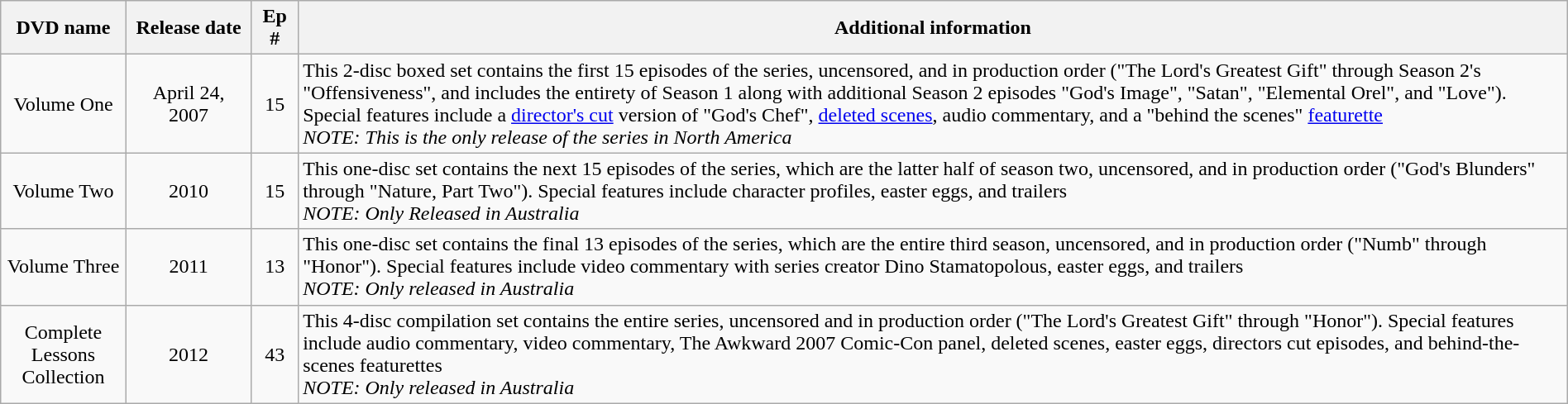<table class="wikitable" width=100%>
<tr>
<th Width=8%>DVD name</th>
<th Width=8%>Release date</th>
<th width=3%>Ep #</th>
<th>Additional information</th>
</tr>
<tr>
<td align=center>Volume One</td>
<td align=center>April 24, 2007</td>
<td align="center">15</td>
<td>This 2-disc boxed set contains the first 15 episodes of the series, uncensored, and in production order ("The Lord's Greatest Gift" through Season 2's "Offensiveness", and includes the entirety of Season 1 along with additional Season 2 episodes "God's Image", "Satan", "Elemental Orel", and "Love"). Special features include a <a href='#'>director's cut</a> version of "God's Chef", <a href='#'>deleted scenes</a>, audio commentary, and a "behind the scenes" <a href='#'>featurette</a><br><em>NOTE: This is the only release of the series in North America</em></td>
</tr>
<tr>
<td align=center>Volume Two</td>
<td align=center>2010</td>
<td align="center">15</td>
<td>This one-disc set contains the next 15 episodes of the series, which are the latter half of season two, uncensored, and in production order ("God's Blunders" through "Nature, Part Two"). Special features include character profiles, easter eggs, and trailers<br><em>NOTE: Only Released in Australia</em></td>
</tr>
<tr>
<td align=center>Volume Three</td>
<td align=center>2011</td>
<td align="center">13</td>
<td>This one-disc set contains the final 13 episodes of the series, which are the entire third season, uncensored, and in production order ("Numb" through "Honor"). Special features include video commentary with series creator Dino Stamatopolous, easter eggs, and trailers<br><em>NOTE: Only released in Australia</em></td>
</tr>
<tr>
<td align=center>Complete Lessons Collection</td>
<td align=center>2012</td>
<td align="center">43</td>
<td>This 4-disc compilation set contains the entire series, uncensored and in production order ("The Lord's Greatest Gift" through "Honor"). Special features include audio commentary, video commentary, The Awkward 2007 Comic-Con panel, deleted scenes, easter eggs, directors cut episodes, and behind-the-scenes featurettes<br><em>NOTE: Only released in Australia</em></td>
</tr>
</table>
